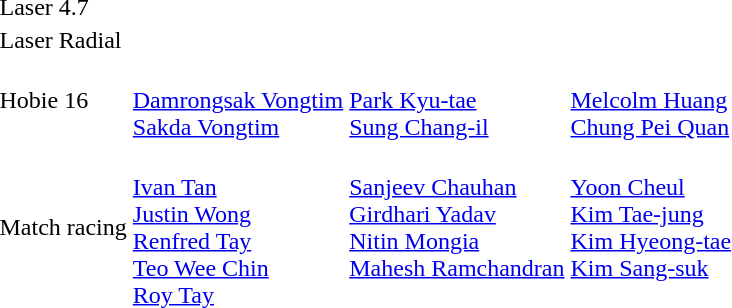<table>
<tr>
<td>Laser 4.7<br></td>
<td></td>
<td></td>
<td></td>
</tr>
<tr>
<td>Laser Radial<br></td>
<td></td>
<td></td>
<td></td>
</tr>
<tr>
<td>Hobie 16<br></td>
<td><br><a href='#'>Damrongsak Vongtim</a><br><a href='#'>Sakda Vongtim</a></td>
<td><br><a href='#'>Park Kyu-tae</a><br><a href='#'>Sung Chang-il</a></td>
<td><br><a href='#'>Melcolm Huang</a><br><a href='#'>Chung Pei Quan</a></td>
</tr>
<tr>
<td>Match racing<br></td>
<td><br><a href='#'>Ivan Tan</a><br><a href='#'>Justin Wong</a><br><a href='#'>Renfred Tay</a><br><a href='#'>Teo Wee Chin</a><br><a href='#'>Roy Tay</a></td>
<td valign=top><br><a href='#'>Sanjeev Chauhan</a><br><a href='#'>Girdhari Yadav</a><br><a href='#'>Nitin Mongia</a><br><a href='#'>Mahesh Ramchandran</a></td>
<td valign=top><br><a href='#'>Yoon Cheul</a><br><a href='#'>Kim Tae-jung</a><br><a href='#'>Kim Hyeong-tae</a><br><a href='#'>Kim Sang-suk</a></td>
</tr>
</table>
